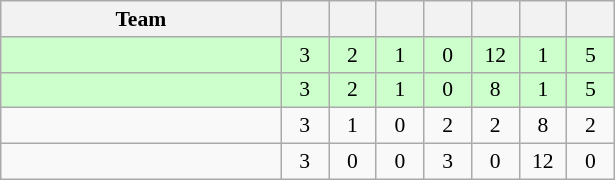<table class="wikitable" style="text-align: center; font-size: 90%;">
<tr>
<th width=180>Team</th>
<th width=25></th>
<th width=25></th>
<th width=25></th>
<th width=25></th>
<th width=25></th>
<th width=25></th>
<th width=25></th>
</tr>
<tr bgcolor=#ccffcc>
<td align="left"></td>
<td>3</td>
<td>2</td>
<td>1</td>
<td>0</td>
<td>12</td>
<td>1</td>
<td>5</td>
</tr>
<tr bgcolor=#ccffcc>
<td align="left"></td>
<td>3</td>
<td>2</td>
<td>1</td>
<td>0</td>
<td>8</td>
<td>1</td>
<td>5</td>
</tr>
<tr>
<td align="left"></td>
<td>3</td>
<td>1</td>
<td>0</td>
<td>2</td>
<td>2</td>
<td>8</td>
<td>2</td>
</tr>
<tr>
<td align="left"></td>
<td>3</td>
<td>0</td>
<td>0</td>
<td>3</td>
<td>0</td>
<td>12</td>
<td>0</td>
</tr>
</table>
